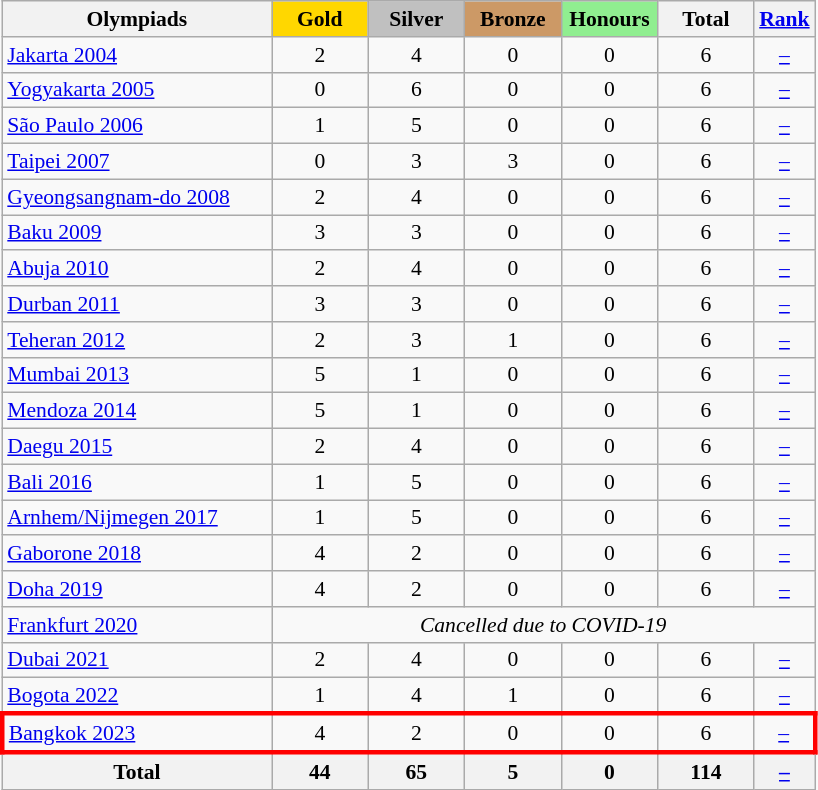<table class="wikitable" style="text-align:center; font-size:90%;">
<tr>
<th style="width:12em;">Olympiads</th>
<th style="width:4em; background:gold;">Gold</th>
<th style="width:4em; background:silver;">Silver</th>
<th style="width:4em; background:#cc9966;">Bronze</th>
<th style="width:4em; background:#90EE90;">Honours</th>
<th style="width:4em;">Total</th>
<th style="width:2em;"><a href='#'>Rank</a></th>
</tr>
<tr>
<td align=left> <a href='#'>Jakarta 2004</a></td>
<td>2</td>
<td>4</td>
<td>0</td>
<td>0</td>
<td>6</td>
<td><a href='#'>–</a></td>
</tr>
<tr>
<td align=left> <a href='#'>Yogyakarta 2005</a></td>
<td>0</td>
<td>6</td>
<td>0</td>
<td>0</td>
<td>6</td>
<td><a href='#'>–</a></td>
</tr>
<tr>
<td align=left> <a href='#'>São Paulo 2006</a></td>
<td>1</td>
<td>5</td>
<td>0</td>
<td>0</td>
<td>6</td>
<td><a href='#'>–</a></td>
</tr>
<tr>
<td align=left> <a href='#'>Taipei 2007</a></td>
<td>0</td>
<td>3</td>
<td>3</td>
<td>0</td>
<td>6</td>
<td><a href='#'>–</a></td>
</tr>
<tr>
<td align=left> <a href='#'>Gyeongsangnam-do 2008</a></td>
<td>2</td>
<td>4</td>
<td>0</td>
<td>0</td>
<td>6</td>
<td><a href='#'>–</a></td>
</tr>
<tr>
<td align=left> <a href='#'>Baku 2009</a></td>
<td>3</td>
<td>3</td>
<td>0</td>
<td>0</td>
<td>6</td>
<td><a href='#'>–</a></td>
</tr>
<tr>
<td align=left> <a href='#'>Abuja 2010</a></td>
<td>2</td>
<td>4</td>
<td>0</td>
<td>0</td>
<td>6</td>
<td><a href='#'>–</a></td>
</tr>
<tr>
<td align=left> <a href='#'>Durban 2011</a></td>
<td>3</td>
<td>3</td>
<td>0</td>
<td>0</td>
<td>6</td>
<td><a href='#'>–</a></td>
</tr>
<tr>
<td align=left> <a href='#'>Teheran 2012</a></td>
<td>2</td>
<td>3</td>
<td>1</td>
<td>0</td>
<td>6</td>
<td><a href='#'>–</a></td>
</tr>
<tr>
<td align=left> <a href='#'>Mumbai 2013</a></td>
<td>5</td>
<td>1</td>
<td>0</td>
<td>0</td>
<td>6</td>
<td><a href='#'>–</a></td>
</tr>
<tr>
<td align=left> <a href='#'>Mendoza 2014</a></td>
<td>5</td>
<td>1</td>
<td>0</td>
<td>0</td>
<td>6</td>
<td><a href='#'>–</a></td>
</tr>
<tr>
<td align=left> <a href='#'>Daegu 2015</a></td>
<td>2</td>
<td>4</td>
<td>0</td>
<td>0</td>
<td>6</td>
<td><a href='#'>–</a></td>
</tr>
<tr>
<td align=left> <a href='#'>Bali 2016</a></td>
<td>1</td>
<td>5</td>
<td>0</td>
<td>0</td>
<td>6</td>
<td><a href='#'>–</a></td>
</tr>
<tr>
<td align=left> <a href='#'>Arnhem/Nijmegen 2017</a></td>
<td>1</td>
<td>5</td>
<td>0</td>
<td>0</td>
<td>6</td>
<td><a href='#'>–</a></td>
</tr>
<tr>
<td align=left> <a href='#'>Gaborone 2018</a></td>
<td>4</td>
<td>2</td>
<td>0</td>
<td>0</td>
<td>6</td>
<td><a href='#'>–</a></td>
</tr>
<tr>
<td align=left> <a href='#'>Doha 2019</a></td>
<td>4</td>
<td>2</td>
<td>0</td>
<td>0</td>
<td>6</td>
<td><a href='#'>–</a></td>
</tr>
<tr>
<td align=left> <a href='#'>Frankfurt 2020</a></td>
<td colspan=6><em>Cancelled due to COVID-19</em></td>
</tr>
<tr>
<td align=left> <a href='#'>Dubai 2021</a></td>
<td>2</td>
<td>4</td>
<td>0</td>
<td>0</td>
<td>6</td>
<td><a href='#'>–</a></td>
</tr>
<tr>
<td align=left> <a href='#'>Bogota 2022</a></td>
<td>1</td>
<td>4</td>
<td>1</td>
<td>0</td>
<td>6</td>
<td><a href='#'>–</a></td>
</tr>
<tr>
</tr>
<tr style="border: 3px solid red">
<td align=left> <a href='#'>Bangkok 2023</a></td>
<td>4</td>
<td>2</td>
<td>0</td>
<td>0</td>
<td>6</td>
<td><a href='#'>–</a></td>
</tr>
<tr>
<th colspan=1>Total</th>
<th>44</th>
<th>65</th>
<th>5</th>
<th>0</th>
<th>114</th>
<th><a href='#'>–</a></th>
</tr>
</table>
